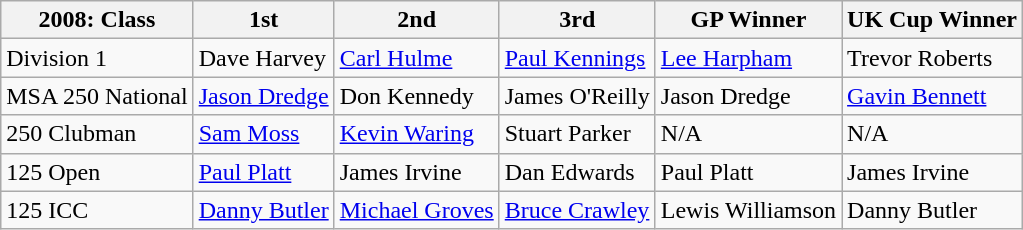<table class="wikitable">
<tr>
<th>2008: Class</th>
<th>1st</th>
<th>2nd</th>
<th>3rd</th>
<th>GP Winner</th>
<th>UK Cup Winner</th>
</tr>
<tr>
<td>Division 1</td>
<td>Dave Harvey</td>
<td><a href='#'>Carl Hulme</a></td>
<td><a href='#'>Paul Kennings</a></td>
<td><a href='#'>Lee Harpham</a></td>
<td>Trevor Roberts</td>
</tr>
<tr>
<td>MSA 250 National</td>
<td><a href='#'>Jason Dredge</a></td>
<td>Don Kennedy</td>
<td>James O'Reilly</td>
<td>Jason Dredge</td>
<td><a href='#'>Gavin Bennett</a></td>
</tr>
<tr>
<td>250 Clubman</td>
<td><a href='#'>Sam Moss</a></td>
<td><a href='#'>Kevin Waring</a></td>
<td>Stuart Parker</td>
<td>N/A</td>
<td>N/A</td>
</tr>
<tr>
<td>125 Open</td>
<td><a href='#'>Paul Platt</a></td>
<td>James Irvine</td>
<td>Dan Edwards</td>
<td>Paul Platt</td>
<td>James Irvine</td>
</tr>
<tr>
<td>125 ICC</td>
<td><a href='#'>Danny Butler</a></td>
<td><a href='#'>Michael Groves</a></td>
<td><a href='#'>Bruce Crawley</a></td>
<td>Lewis Williamson</td>
<td>Danny Butler</td>
</tr>
</table>
